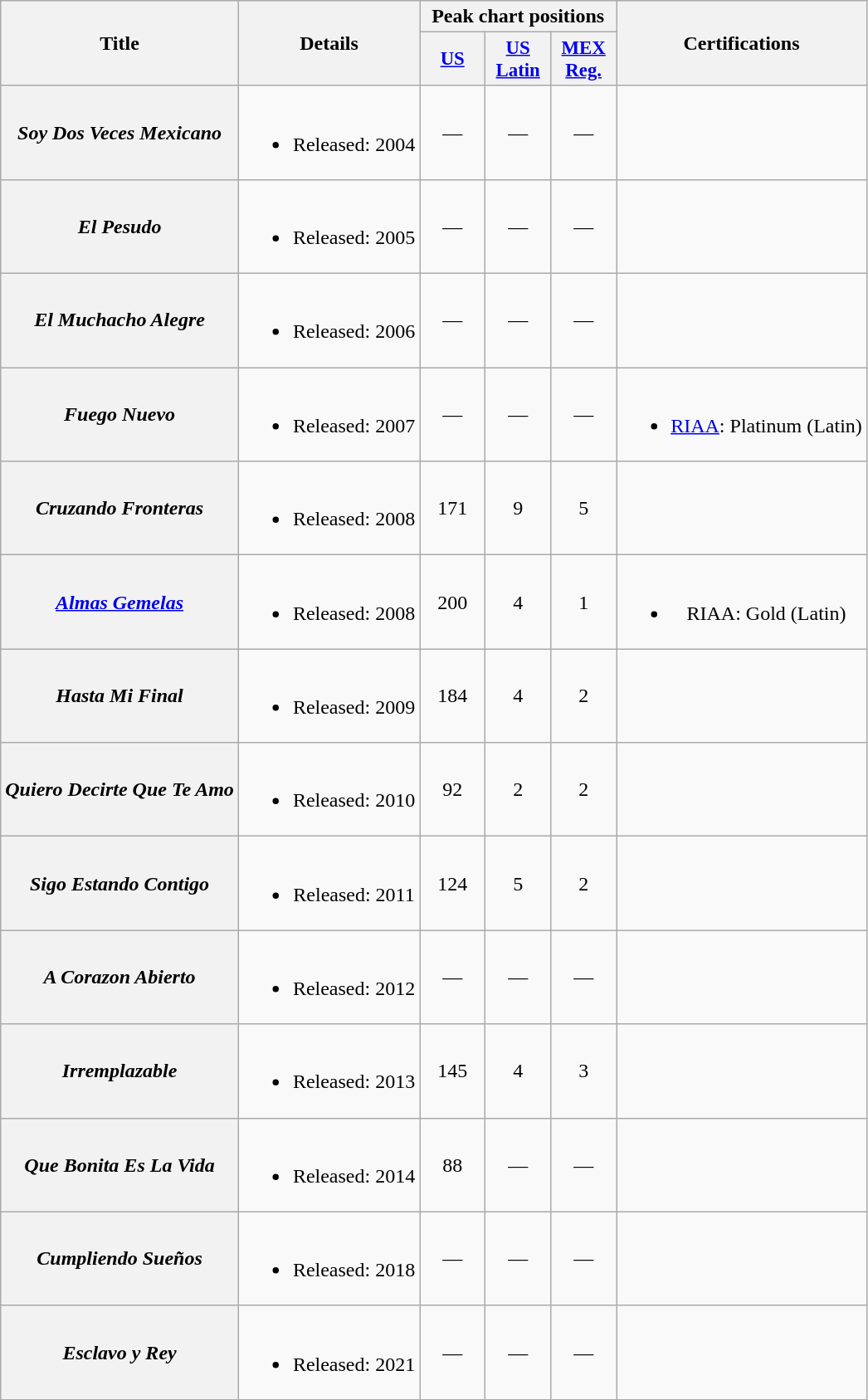<table class="wikitable plainrowheaders" style="text-align:center;">
<tr>
<th scope="col" rowspan="2">Title</th>
<th scope="col" rowspan="2">Details</th>
<th scope="col" colspan="3">Peak chart positions</th>
<th scope="col" rowspan="2">Certifications</th>
</tr>
<tr>
<th scope="col" style="width:3em; font-size:95%;"><a href='#'>US</a><br></th>
<th scope="col" style="width:3em; font-size:95%;"><a href='#'>US<br>Latin</a><br></th>
<th scope="col" style="width:3em; font-size:95%;"><a href='#'>MEX<br>Reg.</a><br></th>
</tr>
<tr>
<th scope="row"><em>Soy Dos Veces Mexicano</em></th>
<td><br><ul><li>Released: 2004</li></ul></td>
<td>—</td>
<td>—</td>
<td>—</td>
<td></td>
</tr>
<tr>
<th scope="row"><em>El Pesudo</em></th>
<td><br><ul><li>Released: 2005</li></ul></td>
<td>—</td>
<td>—</td>
<td>—</td>
<td></td>
</tr>
<tr>
<th scope="row"><em>El Muchacho Alegre</em></th>
<td><br><ul><li>Released: 2006</li></ul></td>
<td>—</td>
<td>—</td>
<td>—</td>
<td></td>
</tr>
<tr>
<th scope="row"><em>Fuego Nuevo</em></th>
<td><br><ul><li>Released: 2007</li></ul></td>
<td>—</td>
<td>—</td>
<td>—</td>
<td><br><ul><li><a href='#'>RIAA</a>: Platinum (Latin)</li></ul></td>
</tr>
<tr>
<th scope="row"><em>Cruzando Fronteras</em></th>
<td><br><ul><li>Released: 2008</li></ul></td>
<td>171</td>
<td>9</td>
<td>5</td>
<td></td>
</tr>
<tr>
<th scope="row"><em><a href='#'>Almas Gemelas</a></em></th>
<td><br><ul><li>Released: 2008</li></ul></td>
<td>200</td>
<td>4</td>
<td>1</td>
<td><br><ul><li>RIAA: Gold (Latin)</li></ul></td>
</tr>
<tr>
<th scope="row"><em>Hasta Mi Final</em></th>
<td><br><ul><li>Released: 2009</li></ul></td>
<td>184</td>
<td>4</td>
<td>2</td>
<td></td>
</tr>
<tr>
<th scope="row"><em>Quiero Decirte Que Te Amo</em></th>
<td><br><ul><li>Released: 2010</li></ul></td>
<td>92</td>
<td>2</td>
<td>2</td>
<td></td>
</tr>
<tr>
<th scope="row"><em>Sigo Estando Contigo</em></th>
<td><br><ul><li>Released: 2011</li></ul></td>
<td>124</td>
<td>5</td>
<td>2</td>
<td></td>
</tr>
<tr>
<th scope="row"><em>A Corazon Abierto</em></th>
<td><br><ul><li>Released: 2012</li></ul></td>
<td>—</td>
<td>—</td>
<td>—</td>
<td></td>
</tr>
<tr>
<th scope="row"><em>Irremplazable</em></th>
<td><br><ul><li>Released: 2013</li></ul></td>
<td>145</td>
<td>4</td>
<td>3</td>
<td></td>
</tr>
<tr>
<th scope="row"><em>Que Bonita Es La Vida</em></th>
<td><br><ul><li>Released: 2014</li></ul></td>
<td>88</td>
<td>—</td>
<td>—</td>
<td></td>
</tr>
<tr>
<th scope="row"><em>Cumpliendo Sueños</em></th>
<td><br><ul><li>Released: 2018</li></ul></td>
<td>—</td>
<td>—</td>
<td>—</td>
<td></td>
</tr>
<tr>
<th scope="row"><em>Esclavo y Rey</em></th>
<td><br><ul><li>Released: 2021</li></ul></td>
<td>—</td>
<td>—</td>
<td>—</td>
<td></td>
</tr>
</table>
